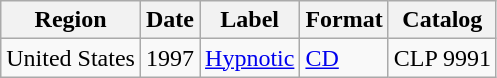<table class="wikitable">
<tr>
<th>Region</th>
<th>Date</th>
<th>Label</th>
<th>Format</th>
<th>Catalog</th>
</tr>
<tr>
<td>United States</td>
<td>1997</td>
<td><a href='#'>Hypnotic</a></td>
<td><a href='#'>CD</a></td>
<td>CLP 9991</td>
</tr>
</table>
